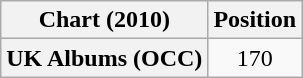<table class="wikitable plainrowheaders" style="text-align:center">
<tr>
<th scope="col">Chart (2010)</th>
<th scope="col">Position</th>
</tr>
<tr>
<th scope="row">UK Albums (OCC)</th>
<td>170</td>
</tr>
</table>
